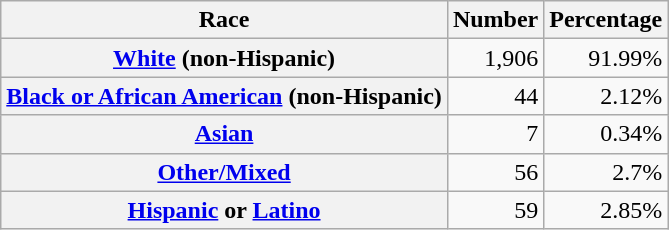<table class="wikitable" style="text-align:right">
<tr>
<th scope="col">Race</th>
<th scope="col">Number</th>
<th scope="col">Percentage</th>
</tr>
<tr>
<th scope="row"><a href='#'>White</a> (non-Hispanic)</th>
<td>1,906</td>
<td>91.99%</td>
</tr>
<tr>
<th scope="row"><a href='#'>Black or African American</a> (non-Hispanic)</th>
<td>44</td>
<td>2.12%</td>
</tr>
<tr>
<th scope="row"><a href='#'>Asian</a></th>
<td>7</td>
<td>0.34%</td>
</tr>
<tr>
<th scope="row"><a href='#'>Other/Mixed</a></th>
<td>56</td>
<td>2.7%</td>
</tr>
<tr>
<th scope="row"><a href='#'>Hispanic</a> or <a href='#'>Latino</a></th>
<td>59</td>
<td>2.85%</td>
</tr>
</table>
